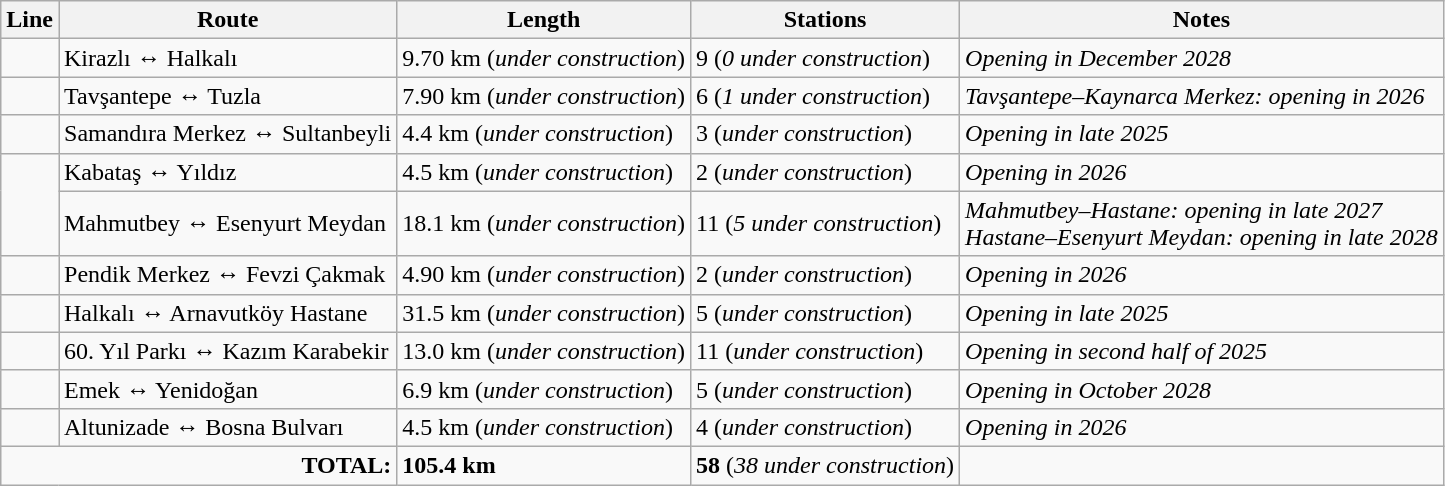<table class="wikitable">
<tr>
<th>Line</th>
<th>Route</th>
<th>Length</th>
<th>Stations</th>
<th>Notes</th>
</tr>
<tr>
<td></td>
<td>Kirazlı ↔ Halkalı</td>
<td>9.70 km (<em>under construction</em>)</td>
<td>9 (<em>0 under construction</em>)</td>
<td><em>Opening in December 2028</em></td>
</tr>
<tr>
<td></td>
<td>Tavşantepe ↔ Tuzla</td>
<td>7.90 km (<em>under construction</em>)</td>
<td>6 (<em>1 under construction</em>)</td>
<td><em>Tavşantepe–Kaynarca Merkez: opening in 2026</em></td>
</tr>
<tr>
<td></td>
<td>Samandıra Merkez ↔ Sultanbeyli</td>
<td>4.4 km (<em>under construction</em>)</td>
<td>3 (<em>under construction</em>)</td>
<td><em>Opening in late 2025</em></td>
</tr>
<tr>
<td rowspan="2"></td>
<td>Kabataş ↔ Yıldız</td>
<td>4.5 km (<em>under construction</em>)</td>
<td>2 (<em>under construction</em>)</td>
<td><em>Opening in 2026</em></td>
</tr>
<tr>
<td>Mahmutbey ↔ Esenyurt Meydan</td>
<td>18.1 km (<em>under construction</em>)</td>
<td>11 (<em>5 under construction</em>)</td>
<td><em>Mahmutbey–Hastane: opening in late 2027<br>Hastane–Esenyurt Meydan: opening in late 2028</em></td>
</tr>
<tr>
<td></td>
<td>Pendik Merkez ↔ Fevzi Çakmak</td>
<td>4.90 km (<em>under construction</em>)</td>
<td>2 (<em>under construction</em>)</td>
<td><em>Opening in 2026</em></td>
</tr>
<tr>
<td></td>
<td>Halkalı ↔ Arnavutköy Hastane</td>
<td>31.5 km (<em>under construction</em>)</td>
<td>5 (<em>under construction</em>)</td>
<td><em>Opening in late 2025</em></td>
</tr>
<tr>
<td></td>
<td>60. Yıl Parkı ↔ Kazım Karabekir</td>
<td>13.0 km (<em>under construction</em>)</td>
<td>11 (<em>under construction</em>)</td>
<td><em>Opening in second half of 2025</em></td>
</tr>
<tr>
<td></td>
<td>Emek ↔ Yenidoğan</td>
<td>6.9 km (<em>under construction</em>)</td>
<td>5 (<em>under construction</em>)</td>
<td><em>Opening in October 2028</em></td>
</tr>
<tr>
<td></td>
<td>Altunizade ↔ Bosna Bulvarı</td>
<td>4.5 km (<em>under construction</em>)</td>
<td>4 (<em>under construction</em>)</td>
<td><em>Opening in 2026</em></td>
</tr>
<tr>
<td colspan="2" style="text-align:right;"><strong>TOTAL:</strong></td>
<td><strong>105.4 km</strong></td>
<td><strong>58</strong> (<em>38 under construction</em>)</td>
<td></td>
</tr>
</table>
